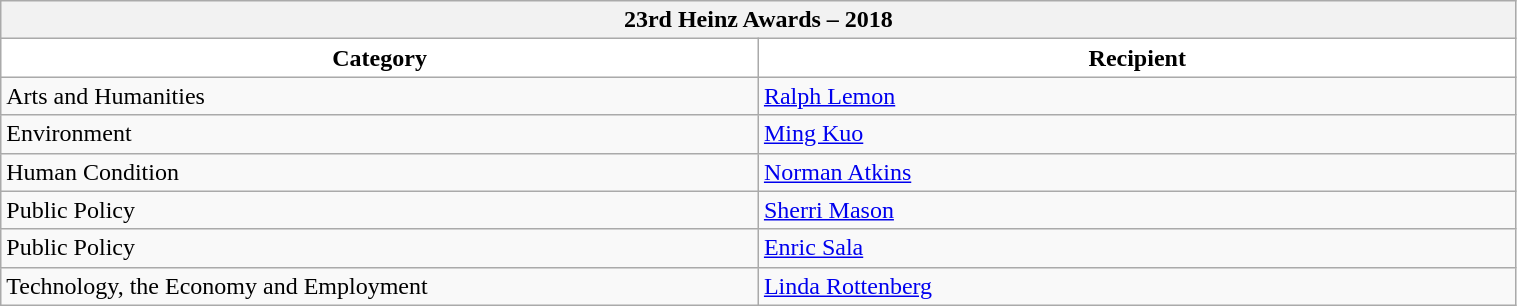<table class="wikitable" style="width:80%; text-align:left">
<tr>
<th style="background:cream" colspan=2><span>23rd Heinz Awards – 2018</span></th>
</tr>
<tr>
<th style="background:white; width:40%">Category</th>
<th style="background:white; width:40%">Recipient</th>
</tr>
<tr>
<td>Arts and Humanities</td>
<td><a href='#'>Ralph Lemon</a></td>
</tr>
<tr>
<td>Environment</td>
<td><a href='#'>Ming Kuo</a></td>
</tr>
<tr>
<td>Human Condition</td>
<td><a href='#'>Norman Atkins</a></td>
</tr>
<tr>
<td>Public Policy</td>
<td><a href='#'>Sherri Mason</a></td>
</tr>
<tr>
<td>Public Policy</td>
<td><a href='#'>Enric Sala</a></td>
</tr>
<tr>
<td>Technology, the Economy and Employment</td>
<td><a href='#'>Linda Rottenberg</a></td>
</tr>
</table>
